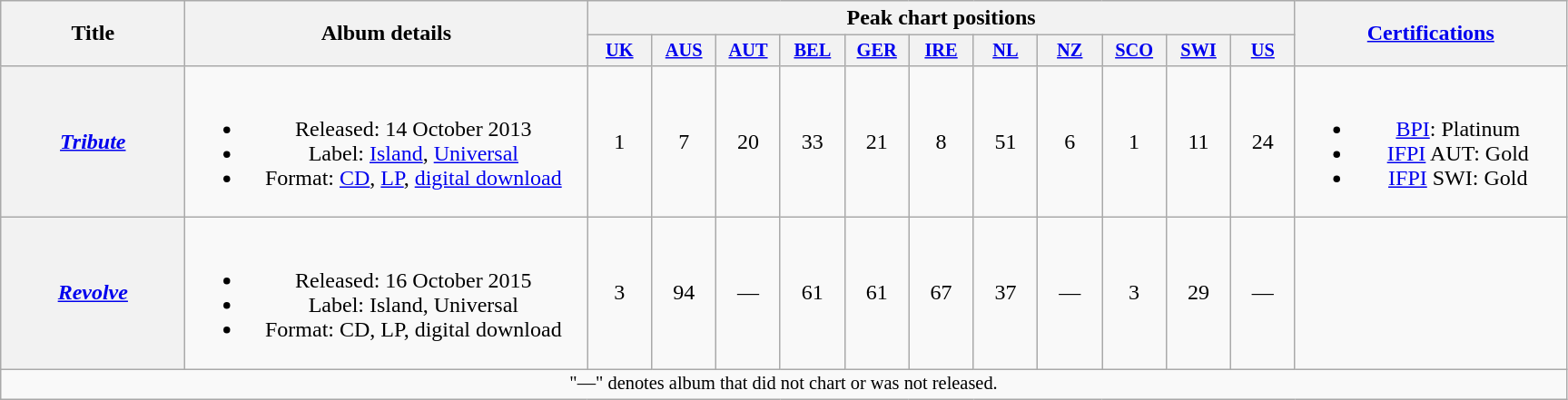<table class="wikitable plainrowheaders" style="text-align:center;">
<tr>
<th scope="col" rowspan="2" style="width:8em;">Title</th>
<th scope="col" rowspan="2" style="width:18em;">Album details</th>
<th scope="col" colspan="11">Peak chart positions</th>
<th scope="col" rowspan="2" style="width:12em;"><a href='#'>Certifications</a></th>
</tr>
<tr>
<th scope="col" style="width:3em;font-size:85%;"><a href='#'>UK</a><br></th>
<th scope="col" style="width:3em;font-size:85%;"><a href='#'>AUS</a><br></th>
<th scope="col" style="width:3em;font-size:85%;"><a href='#'>AUT</a><br></th>
<th scope="col" style="width:3em;font-size:85%;"><a href='#'>BEL</a><br></th>
<th scope="col" style="width:3em;font-size:85%;"><a href='#'>GER</a><br></th>
<th scope="col" style="width:3em;font-size:85%;"><a href='#'>IRE</a><br></th>
<th scope="col" style="width:3em;font-size:85%;"><a href='#'>NL</a><br></th>
<th scope="col" style="width:3em;font-size:85%;"><a href='#'>NZ</a><br></th>
<th scope="col" style="width:3em;font-size:85%;"><a href='#'>SCO</a><br></th>
<th scope="col" style="width:3em;font-size:85%;"><a href='#'>SWI</a><br></th>
<th scope="col" style="width:3em;font-size:85%;"><a href='#'>US</a><br></th>
</tr>
<tr>
<th scope="row"><em><a href='#'>Tribute</a></em></th>
<td><br><ul><li>Released: 14 October 2013</li><li>Label: <a href='#'>Island</a>, <a href='#'>Universal</a></li><li>Format: <a href='#'>CD</a>, <a href='#'>LP</a>, <a href='#'>digital download</a></li></ul></td>
<td>1</td>
<td>7</td>
<td>20</td>
<td>33</td>
<td>21</td>
<td>8</td>
<td>51</td>
<td>6</td>
<td>1</td>
<td>11</td>
<td>24</td>
<td><br><ul><li><a href='#'>BPI</a>: Platinum</li><li><a href='#'>IFPI</a> AUT: Gold</li><li><a href='#'>IFPI</a> SWI: Gold</li></ul></td>
</tr>
<tr>
<th scope="row"><em><a href='#'>Revolve</a></em></th>
<td><br><ul><li>Released: 16 October 2015</li><li>Label: Island, Universal</li><li>Format: CD, LP, digital download</li></ul></td>
<td>3</td>
<td>94</td>
<td>—</td>
<td>61</td>
<td>61</td>
<td>67</td>
<td>37</td>
<td>—</td>
<td>3</td>
<td>29</td>
<td>—</td>
<td></td>
</tr>
<tr>
<td colspan="18" style="font-size:85%">"—" denotes album that did not chart or was not released.</td>
</tr>
</table>
